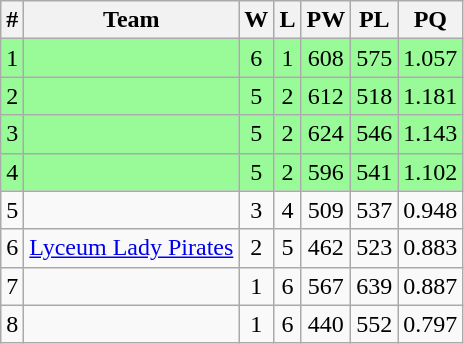<table class="wikitable" align="center"|>
<tr>
<th>#</th>
<th>Team</th>
<th>W</th>
<th>L</th>
<th>PW</th>
<th>PL</th>
<th>PQ</th>
</tr>
<tr style="text-align:center; background:#98fb98;">
<td>1</td>
<td align=left></td>
<td>6</td>
<td>1</td>
<td>608</td>
<td>575</td>
<td>1.057</td>
</tr>
<tr style="text-align:center; background:#98fb98;">
<td>2</td>
<td align=left></td>
<td>5</td>
<td>2</td>
<td>612</td>
<td>518</td>
<td>1.181</td>
</tr>
<tr style="text-align:center; background:#98fb98;">
<td>3</td>
<td align=left></td>
<td>5</td>
<td>2</td>
<td>624</td>
<td>546</td>
<td>1.143</td>
</tr>
<tr style="text-align:center; background:#98fb98;">
<td>4</td>
<td align=left></td>
<td>5</td>
<td>2</td>
<td>596</td>
<td>541</td>
<td>1.102</td>
</tr>
<tr style="text-align:center;">
<td>5</td>
<td align=left></td>
<td>3</td>
<td>4</td>
<td>509</td>
<td>537</td>
<td>0.948</td>
</tr>
<tr style="text-align:center;">
<td>6</td>
<td align=left> <a href='#'>Lyceum Lady Pirates</a></td>
<td>2</td>
<td>5</td>
<td>462</td>
<td>523</td>
<td>0.883</td>
</tr>
<tr style="text-align:center;">
<td>7</td>
<td align=left></td>
<td>1</td>
<td>6</td>
<td>567</td>
<td>639</td>
<td>0.887</td>
</tr>
<tr style="text-align:center;">
<td>8</td>
<td align=left></td>
<td>1</td>
<td>6</td>
<td>440</td>
<td>552</td>
<td>0.797</td>
</tr>
</table>
